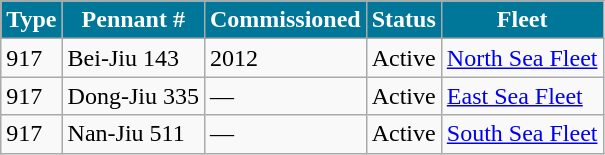<table class="wikitable">
<tr>
<th style="background:#079;color:#fff;">Type</th>
<th style="background:#079;color:#fff;">Pennant #</th>
<th style="background:#079;color:#fff;">Commissioned</th>
<th style="background:#079;color:#fff;">Status</th>
<th style="background:#079;color:#fff;">Fleet</th>
</tr>
<tr>
<td>917</td>
<td>Bei-Jiu 143</td>
<td>2012</td>
<td>Active</td>
<td><a href='#'>North Sea Fleet</a></td>
</tr>
<tr>
<td>917</td>
<td>Dong-Jiu 335</td>
<td>―</td>
<td>Active</td>
<td><a href='#'>East Sea Fleet</a></td>
</tr>
<tr>
<td>917</td>
<td>Nan-Jiu 511</td>
<td>―</td>
<td>Active</td>
<td><a href='#'>South Sea Fleet</a></td>
</tr>
</table>
